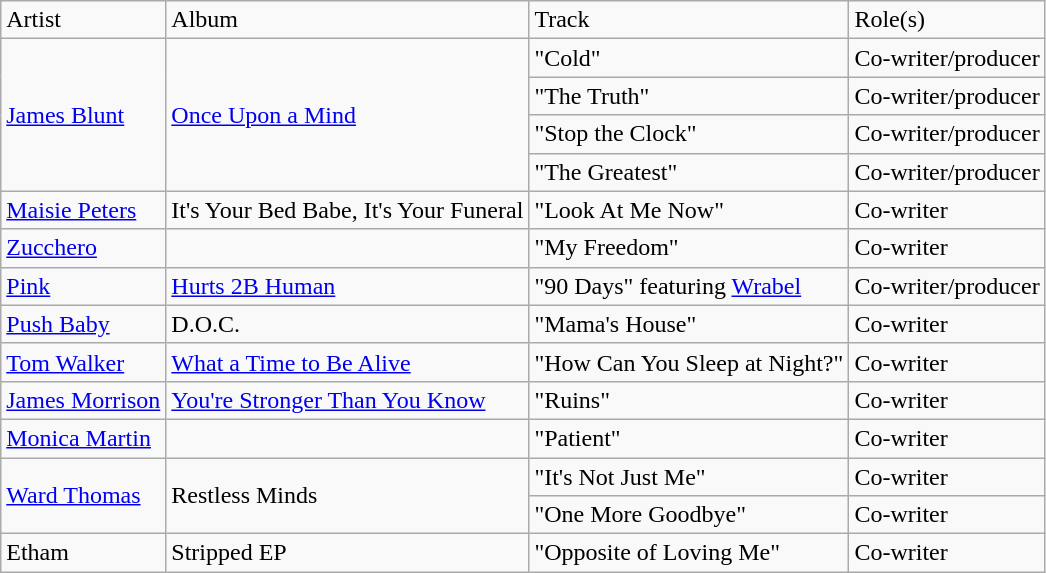<table class="wikitable">
<tr>
<td>Artist</td>
<td>Album</td>
<td>Track</td>
<td>Role(s)</td>
</tr>
<tr>
<td rowspan="4"><a href='#'>James Blunt</a></td>
<td rowspan="4"><a href='#'>Once Upon a Mind</a></td>
<td>"Cold"</td>
<td>Co-writer/producer</td>
</tr>
<tr>
<td>"The Truth"</td>
<td>Co-writer/producer</td>
</tr>
<tr>
<td>"Stop the Clock"</td>
<td>Co-writer/producer</td>
</tr>
<tr>
<td>"The Greatest"</td>
<td>Co-writer/producer</td>
</tr>
<tr>
<td><a href='#'>Maisie Peters</a></td>
<td>It's Your Bed Babe, It's Your Funeral</td>
<td>"Look At Me Now"</td>
<td>Co-writer</td>
</tr>
<tr>
<td><a href='#'>Zucchero</a></td>
<td></td>
<td>"My Freedom"</td>
<td>Co-writer</td>
</tr>
<tr>
<td><a href='#'>Pink</a></td>
<td><a href='#'>Hurts 2B Human</a></td>
<td>"90 Days" featuring <a href='#'>Wrabel</a></td>
<td>Co-writer/producer</td>
</tr>
<tr>
<td><a href='#'>Push Baby</a></td>
<td>D.O.C.</td>
<td>"Mama's House"</td>
<td>Co-writer</td>
</tr>
<tr>
<td><a href='#'>Tom Walker</a></td>
<td><a href='#'>What a Time to Be Alive</a></td>
<td>"How Can You Sleep at Night?"</td>
<td>Co-writer</td>
</tr>
<tr>
<td><a href='#'>James Morrison</a></td>
<td><a href='#'>You're Stronger Than You Know</a></td>
<td>"Ruins"</td>
<td>Co-writer</td>
</tr>
<tr>
<td><a href='#'>Monica Martin</a></td>
<td></td>
<td>"Patient"</td>
<td>Co-writer</td>
</tr>
<tr>
<td rowspan="2"><a href='#'>Ward Thomas</a></td>
<td rowspan="2">Restless Minds</td>
<td>"It's Not Just Me"</td>
<td>Co-writer</td>
</tr>
<tr>
<td>"One More Goodbye"</td>
<td>Co-writer</td>
</tr>
<tr>
<td>Etham</td>
<td>Stripped EP</td>
<td>"Opposite of Loving Me"</td>
<td>Co-writer</td>
</tr>
</table>
